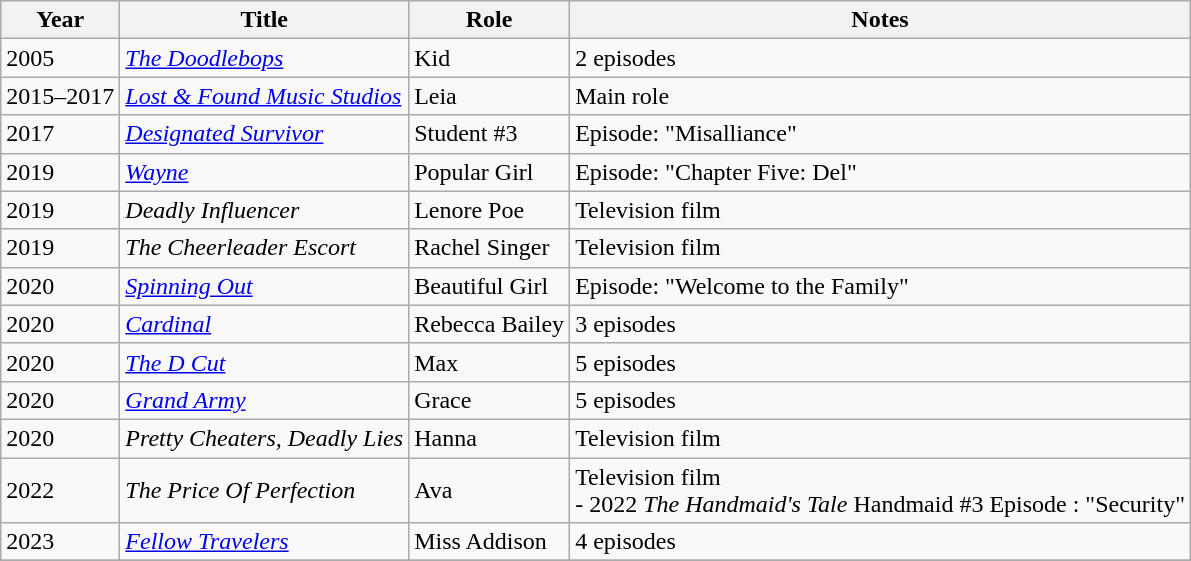<table class="wikitable plainrowheaders sortable">
<tr>
<th scope="col">Year</th>
<th scope="col">Title</th>
<th scope="col">Role</th>
<th scope="col" class="unsortable">Notes</th>
</tr>
<tr>
<td>2005</td>
<td><em><a href='#'>The Doodlebops</a></em></td>
<td>Kid</td>
<td>2 episodes</td>
</tr>
<tr>
<td>2015–2017</td>
<td><em><a href='#'>Lost & Found Music Studios</a></em></td>
<td>Leia</td>
<td>Main role</td>
</tr>
<tr>
<td>2017</td>
<td><em><a href='#'>Designated Survivor</a></em></td>
<td>Student #3</td>
<td>Episode: "Misalliance"</td>
</tr>
<tr>
<td>2019</td>
<td><em><a href='#'>Wayne</a></em></td>
<td>Popular Girl</td>
<td>Episode: "Chapter Five: Del"</td>
</tr>
<tr>
<td>2019</td>
<td><em>Deadly Influencer</em></td>
<td>Lenore Poe</td>
<td>Television film</td>
</tr>
<tr>
<td>2019</td>
<td><em>The Cheerleader Escort</em></td>
<td>Rachel Singer</td>
<td>Television film</td>
</tr>
<tr>
<td>2020</td>
<td><em><a href='#'>Spinning Out</a></em></td>
<td>Beautiful Girl</td>
<td>Episode: "Welcome to the Family"</td>
</tr>
<tr>
<td>2020</td>
<td><em><a href='#'>Cardinal</a></em></td>
<td>Rebecca Bailey</td>
<td>3 episodes</td>
</tr>
<tr>
<td>2020</td>
<td><em><a href='#'>The D Cut</a></em></td>
<td>Max</td>
<td>5 episodes</td>
</tr>
<tr>
<td>2020</td>
<td><em><a href='#'>Grand Army</a></em></td>
<td>Grace</td>
<td>5 episodes</td>
</tr>
<tr>
<td>2020</td>
<td><em>Pretty Cheaters, Deadly Lies</em></td>
<td>Hanna</td>
<td>Television film</td>
</tr>
<tr>
<td>2022</td>
<td><em>The Price Of Perfection</em></td>
<td>Ava</td>
<td>Television film<br>-
2022
<em>The Handmaid's Tale</em>
Handmaid #3
Episode : "Security"</td>
</tr>
<tr>
<td>2023</td>
<td><em><a href='#'>Fellow Travelers</a></em></td>
<td>Miss Addison</td>
<td>4 episodes</td>
</tr>
<tr>
</tr>
</table>
